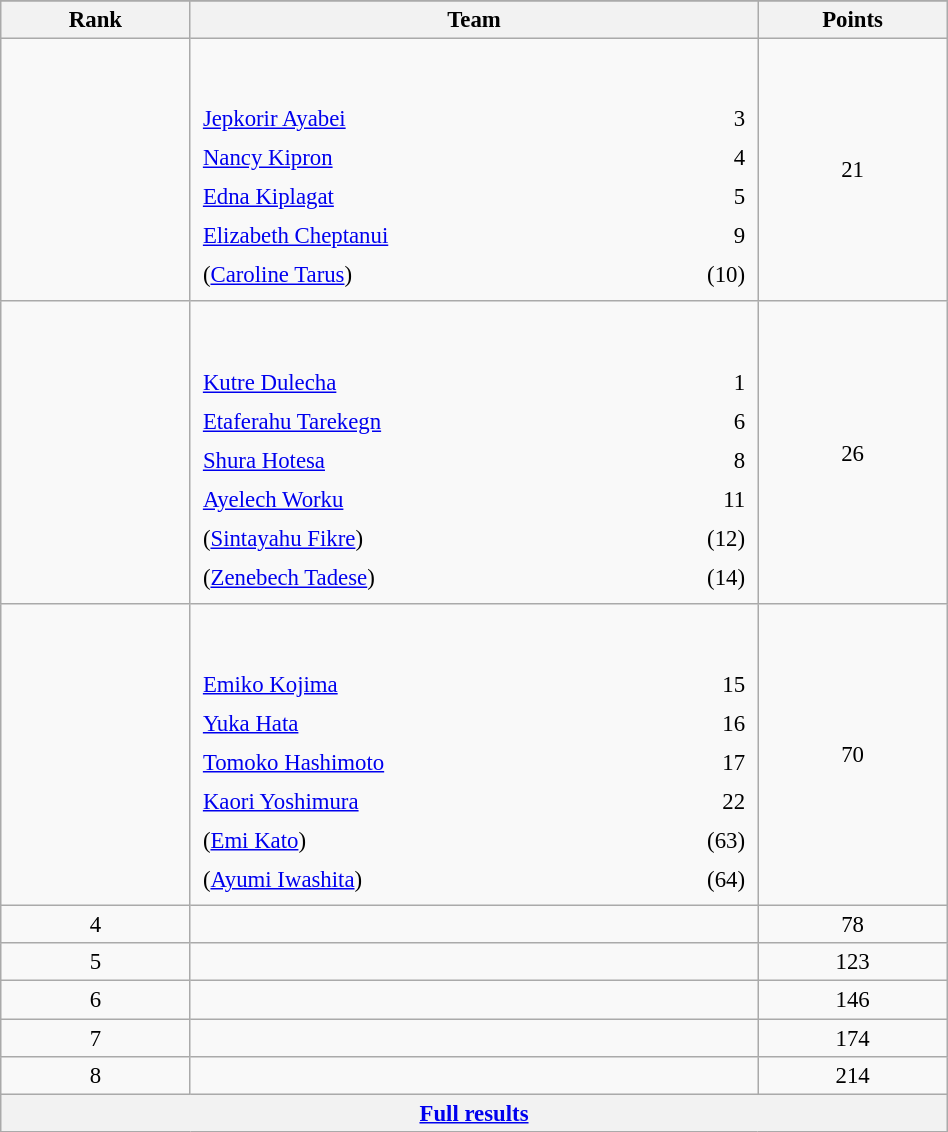<table class="wikitable sortable" style=" text-align:center; font-size:95%;" width="50%">
<tr>
</tr>
<tr>
<th width=10%>Rank</th>
<th width=30%>Team</th>
<th width=10%>Points</th>
</tr>
<tr>
<td align=center></td>
<td align=left> <br><br><table width=100%>
<tr>
<td align=left style="border:0"><a href='#'>Jepkorir Ayabei</a></td>
<td align=right style="border:0">3</td>
</tr>
<tr>
<td align=left style="border:0"><a href='#'>Nancy Kipron</a></td>
<td align=right style="border:0">4</td>
</tr>
<tr>
<td align=left style="border:0"><a href='#'>Edna Kiplagat</a></td>
<td align=right style="border:0">5</td>
</tr>
<tr>
<td align=left style="border:0"><a href='#'>Elizabeth Cheptanui</a></td>
<td align=right style="border:0">9</td>
</tr>
<tr>
<td align=left style="border:0">(<a href='#'>Caroline Tarus</a>)</td>
<td align=right style="border:0">(10)</td>
</tr>
</table>
</td>
<td>21</td>
</tr>
<tr>
<td align=center></td>
<td align=left> <br><br><table width=100%>
<tr>
<td align=left style="border:0"><a href='#'>Kutre Dulecha</a></td>
<td align=right style="border:0">1</td>
</tr>
<tr>
<td align=left style="border:0"><a href='#'>Etaferahu Tarekegn</a></td>
<td align=right style="border:0">6</td>
</tr>
<tr>
<td align=left style="border:0"><a href='#'>Shura Hotesa</a></td>
<td align=right style="border:0">8</td>
</tr>
<tr>
<td align=left style="border:0"><a href='#'>Ayelech Worku</a></td>
<td align=right style="border:0">11</td>
</tr>
<tr>
<td align=left style="border:0">(<a href='#'>Sintayahu Fikre</a>)</td>
<td align=right style="border:0">(12)</td>
</tr>
<tr>
<td align=left style="border:0">(<a href='#'>Zenebech Tadese</a>)</td>
<td align=right style="border:0">(14)</td>
</tr>
</table>
</td>
<td>26</td>
</tr>
<tr>
<td align=center></td>
<td align=left> <br><br><table width=100%>
<tr>
<td align=left style="border:0"><a href='#'>Emiko Kojima</a></td>
<td align=right style="border:0">15</td>
</tr>
<tr>
<td align=left style="border:0"><a href='#'>Yuka Hata</a></td>
<td align=right style="border:0">16</td>
</tr>
<tr>
<td align=left style="border:0"><a href='#'>Tomoko Hashimoto</a></td>
<td align=right style="border:0">17</td>
</tr>
<tr>
<td align=left style="border:0"><a href='#'>Kaori Yoshimura</a></td>
<td align=right style="border:0">22</td>
</tr>
<tr>
<td align=left style="border:0">(<a href='#'>Emi Kato</a>)</td>
<td align=right style="border:0">(63)</td>
</tr>
<tr>
<td align=left style="border:0">(<a href='#'>Ayumi Iwashita</a>)</td>
<td align=right style="border:0">(64)</td>
</tr>
</table>
</td>
<td>70</td>
</tr>
<tr>
<td align=center>4</td>
<td align=left></td>
<td>78</td>
</tr>
<tr>
<td align=center>5</td>
<td align=left></td>
<td>123</td>
</tr>
<tr>
<td align=center>6</td>
<td align=left></td>
<td>146</td>
</tr>
<tr>
<td align=center>7</td>
<td align=left></td>
<td>174</td>
</tr>
<tr>
<td align=center>8</td>
<td align=left></td>
<td>214</td>
</tr>
<tr class="sortbottom">
<th colspan=3 align=center><a href='#'>Full results</a></th>
</tr>
</table>
